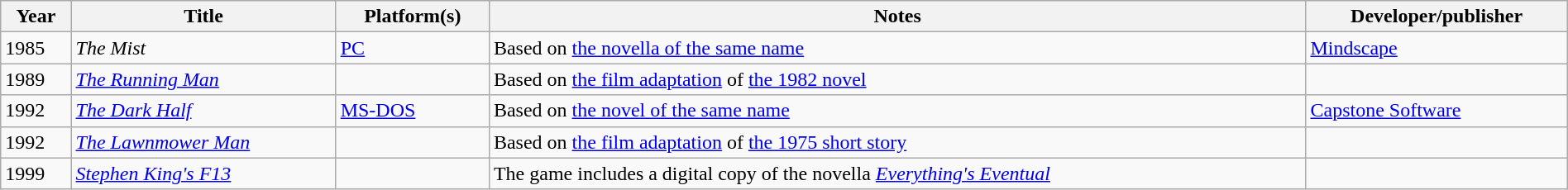<table class="wikitable sortable plainrowheaders" style="width:100%;">
<tr>
<th>Year</th>
<th>Title</th>
<th>Platform(s)</th>
<th class="unsortable">Notes</th>
<th class="unsortable">Developer/publisher</th>
</tr>
<tr>
<td>1985</td>
<td><em>The Mist</em></td>
<td><a href='#'>PC</a></td>
<td>Based on <a href='#'>the novella of the same name</a></td>
<td><a href='#'>Mindscape</a></td>
</tr>
<tr>
<td>1989</td>
<td><em><a href='#'>The Running Man</a></em></td>
<td></td>
<td>Based on <a href='#'>the film adaptation</a> of <a href='#'>the 1982 novel</a></td>
<td></td>
</tr>
<tr>
<td>1992</td>
<td><em><a href='#'>The Dark Half</a></em></td>
<td><a href='#'>MS-DOS</a></td>
<td>Based on <a href='#'>the novel of the same name</a></td>
<td><a href='#'>Capstone Software</a></td>
</tr>
<tr>
<td>1992</td>
<td><em><a href='#'>The Lawnmower Man</a></em></td>
<td></td>
<td>Based on <a href='#'>the film adaptation</a> of <a href='#'>the 1975 short story</a></td>
<td></td>
</tr>
<tr>
<td>1999</td>
<td><em><a href='#'>Stephen King's F13</a></em></td>
<td></td>
<td>The game includes a digital copy of the novella <em><a href='#'>Everything's Eventual</a></em></td>
<td></td>
</tr>
</table>
